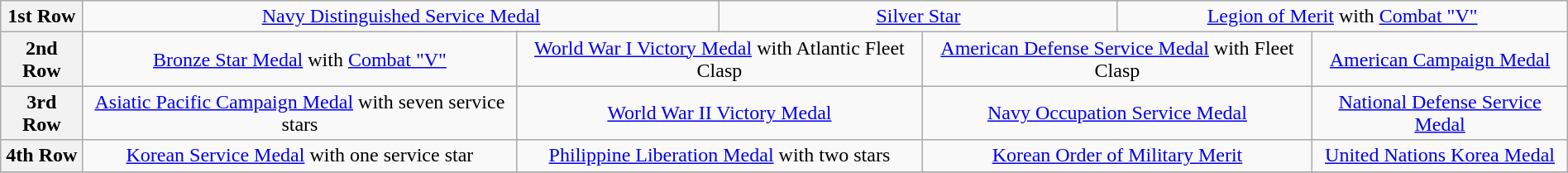<table class="wikitable" style="margin:1em auto; text-align:center;">
<tr>
<th>1st Row</th>
<td colspan="4"><a href='#'>Navy Distinguished Service Medal</a></td>
<td colspan="4"><a href='#'>Silver Star</a></td>
<td colspan="4"><a href='#'>Legion of Merit</a> with <a href='#'>Combat "V"</a></td>
</tr>
<tr>
<th>2nd Row</th>
<td colspan="3"><a href='#'>Bronze Star Medal</a> with <a href='#'>Combat "V"</a></td>
<td colspan="3"><a href='#'>World War I Victory Medal</a> with Atlantic Fleet Clasp</td>
<td colspan="3"><a href='#'>American Defense Service Medal</a> with Fleet Clasp</td>
<td colspan="3"><a href='#'>American Campaign Medal</a></td>
</tr>
<tr>
<th>3rd Row</th>
<td colspan="3"><a href='#'>Asiatic Pacific Campaign Medal</a> with seven service stars</td>
<td colspan="3"><a href='#'>World War II Victory Medal</a></td>
<td colspan="3"><a href='#'>Navy Occupation Service Medal</a></td>
<td colspan="3"><a href='#'>National Defense Service Medal</a></td>
</tr>
<tr>
<th>4th Row</th>
<td colspan="3"><a href='#'>Korean Service Medal</a> with one service star</td>
<td colspan="3"><a href='#'>Philippine Liberation Medal</a> with two stars</td>
<td colspan="3"><a href='#'>Korean Order of Military Merit</a></td>
<td colspan="3"><a href='#'>United Nations Korea Medal</a></td>
</tr>
<tr>
</tr>
</table>
